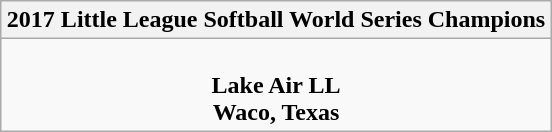<table class="wikitable" style="text-align: center; margin: 0 auto;">
<tr>
<th>2017 Little League Softball World Series Champions</th>
</tr>
<tr>
<td> <br><strong>Lake Air LL</strong><br><strong>Waco, Texas</strong></td>
</tr>
</table>
